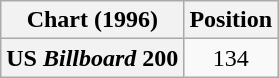<table class="wikitable plainrowheaders" style="text-align:center">
<tr>
<th scope="col">Chart (1996)</th>
<th scope="col">Position</th>
</tr>
<tr>
<th scope="row">US <em>Billboard</em> 200</th>
<td>134</td>
</tr>
</table>
